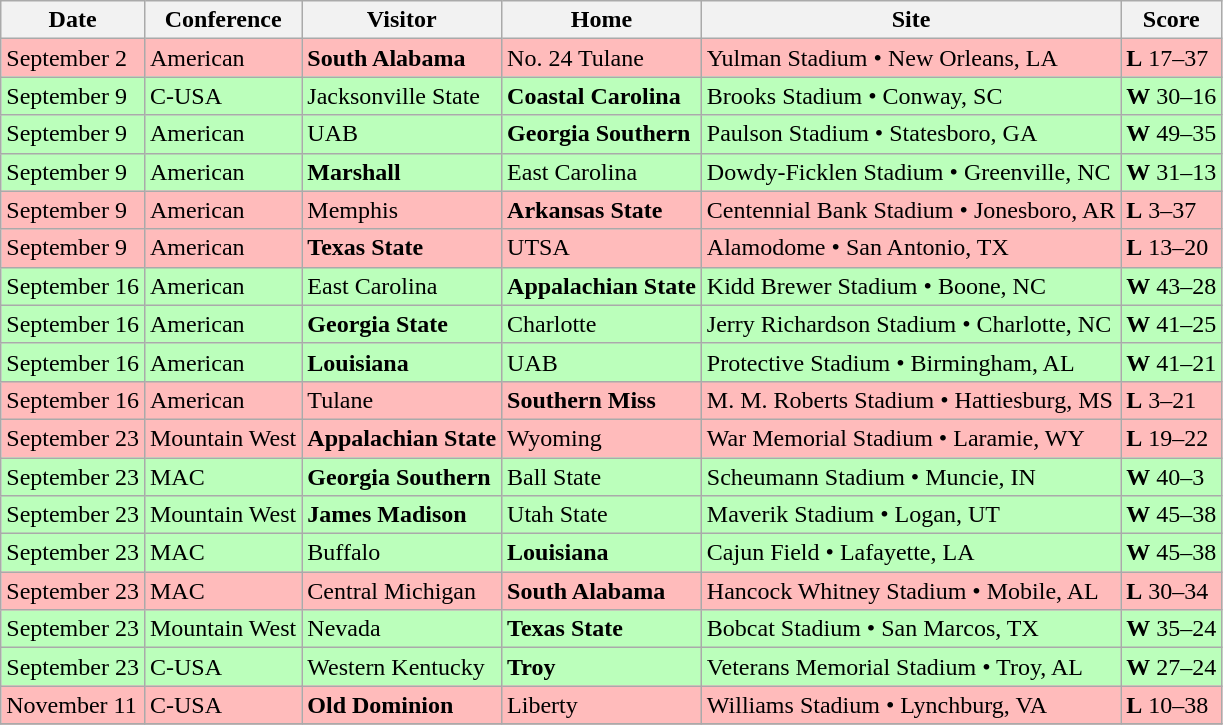<table class="wikitable">
<tr>
<th>Date</th>
<th>Conference</th>
<th>Visitor</th>
<th>Home</th>
<th>Site</th>
<th>Score</th>
</tr>
<tr style="background:#fbb;">
<td>September 2</td>
<td>American</td>
<td><strong>South Alabama</strong></td>
<td>No. 24 Tulane</td>
<td>Yulman Stadium • New Orleans, LA</td>
<td><strong>L</strong> 17–37</td>
</tr>
<tr style="background:#bfb;">
<td>September 9</td>
<td>C-USA</td>
<td>Jacksonville State</td>
<td><strong>Coastal Carolina</strong></td>
<td>Brooks Stadium • Conway, SC</td>
<td><strong>W</strong> 30–16</td>
</tr>
<tr style="background:#bfb;">
<td>September 9</td>
<td>American</td>
<td>UAB</td>
<td><strong>Georgia Southern</strong></td>
<td>Paulson Stadium • Statesboro, GA</td>
<td><strong>W</strong> 49–35</td>
</tr>
<tr style="background:#bfb;">
<td>September 9</td>
<td>American</td>
<td><strong>Marshall</strong></td>
<td>East Carolina</td>
<td>Dowdy-Ficklen Stadium • Greenville, NC</td>
<td><strong>W</strong> 31–13</td>
</tr>
<tr style="background:#fbb;">
<td>September 9</td>
<td>American</td>
<td>Memphis</td>
<td><strong>Arkansas State</strong></td>
<td>Centennial Bank Stadium • Jonesboro, AR</td>
<td><strong>L</strong> 3–37</td>
</tr>
<tr style="background:#fbb;">
<td>September 9</td>
<td>American</td>
<td><strong>Texas State</strong></td>
<td>UTSA</td>
<td>Alamodome • San Antonio, TX</td>
<td><strong>L</strong> 13–20</td>
</tr>
<tr style="background:#bfb;">
<td>September 16</td>
<td>American</td>
<td>East Carolina</td>
<td><strong>Appalachian State</strong></td>
<td>Kidd Brewer Stadium • Boone, NC</td>
<td><strong>W</strong> 43–28</td>
</tr>
<tr style="background:#bfb;">
<td>September 16</td>
<td>American</td>
<td><strong>Georgia State</strong></td>
<td>Charlotte</td>
<td>Jerry Richardson Stadium • Charlotte, NC</td>
<td><strong>W</strong> 41–25</td>
</tr>
<tr style="background:#bfb;">
<td>September 16</td>
<td>American</td>
<td><strong>Louisiana</strong></td>
<td>UAB</td>
<td>Protective Stadium • Birmingham, AL</td>
<td><strong>W</strong> 41–21</td>
</tr>
<tr style="background:#fbb;">
<td>September 16</td>
<td>American</td>
<td>Tulane</td>
<td><strong>Southern Miss</strong></td>
<td>M. M. Roberts Stadium • Hattiesburg, MS</td>
<td><strong>L</strong> 3–21</td>
</tr>
<tr style="background:#fbb;">
<td>September 23</td>
<td>Mountain West</td>
<td><strong>Appalachian State</strong></td>
<td>Wyoming</td>
<td>War Memorial Stadium • Laramie, WY</td>
<td><strong>L</strong> 19–22</td>
</tr>
<tr style="background:#bfb;">
<td>September 23</td>
<td>MAC</td>
<td><strong>Georgia Southern</strong></td>
<td>Ball State</td>
<td>Scheumann Stadium • Muncie, IN</td>
<td><strong>W</strong> 40–3</td>
</tr>
<tr style="background:#bfb;">
<td>September 23</td>
<td>Mountain West</td>
<td><strong>James Madison</strong></td>
<td>Utah State</td>
<td>Maverik Stadium • Logan, UT</td>
<td><strong>W</strong> 45–38</td>
</tr>
<tr style="background:#bfb;">
<td>September 23</td>
<td>MAC</td>
<td>Buffalo</td>
<td><strong>Louisiana</strong></td>
<td>Cajun Field • Lafayette, LA</td>
<td><strong>W</strong> 45–38</td>
</tr>
<tr style="background:#fbb;">
<td>September 23</td>
<td>MAC</td>
<td>Central Michigan</td>
<td><strong>South Alabama</strong></td>
<td>Hancock Whitney Stadium • Mobile, AL</td>
<td><strong>L</strong> 30–34</td>
</tr>
<tr style="background:#bfb;">
<td>September 23</td>
<td>Mountain West</td>
<td>Nevada</td>
<td><strong>Texas State</strong></td>
<td>Bobcat Stadium • San Marcos, TX</td>
<td><strong>W</strong> 35–24</td>
</tr>
<tr style="background:#bfb;">
<td>September 23</td>
<td>C-USA</td>
<td>Western Kentucky</td>
<td><strong>Troy</strong></td>
<td>Veterans Memorial Stadium • Troy, AL</td>
<td><strong>W</strong> 27–24</td>
</tr>
<tr style="background:#fbb;">
<td>November 11</td>
<td>C-USA</td>
<td><strong>Old Dominion</strong></td>
<td>Liberty</td>
<td>Williams Stadium • Lynchburg, VA</td>
<td><strong>L</strong> 10–38</td>
</tr>
<tr>
</tr>
</table>
